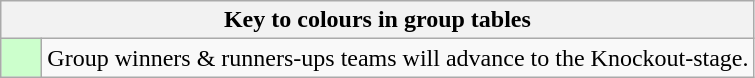<table class="wikitable" style="text-align: center;">
<tr>
<th colspan=2>Key to colours in group tables</th>
</tr>
<tr>
<td style="background:#ccffcc; width: 20px;"></td>
<td style="text-align:left">Group winners & runners-ups teams will advance to the Knockout-stage.</td>
</tr>
</table>
